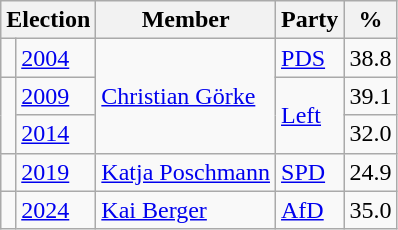<table class=wikitable>
<tr>
<th colspan=2>Election</th>
<th>Member</th>
<th>Party</th>
<th>%</th>
</tr>
<tr>
<td bgcolor=></td>
<td><a href='#'>2004</a></td>
<td rowspan=3><a href='#'>Christian Görke</a></td>
<td><a href='#'>PDS</a></td>
<td align=right>38.8</td>
</tr>
<tr>
<td rowspan=2 bgcolor=></td>
<td><a href='#'>2009</a></td>
<td rowspan=2><a href='#'>Left</a></td>
<td align=right>39.1</td>
</tr>
<tr>
<td><a href='#'>2014</a></td>
<td align=right>32.0</td>
</tr>
<tr>
<td bgcolor=></td>
<td><a href='#'>2019</a></td>
<td><a href='#'>Katja Poschmann</a></td>
<td><a href='#'>SPD</a></td>
<td align=right>24.9</td>
</tr>
<tr>
<td bgcolor=></td>
<td><a href='#'>2024</a></td>
<td><a href='#'>Kai Berger</a></td>
<td><a href='#'>AfD</a></td>
<td align=right>35.0</td>
</tr>
</table>
